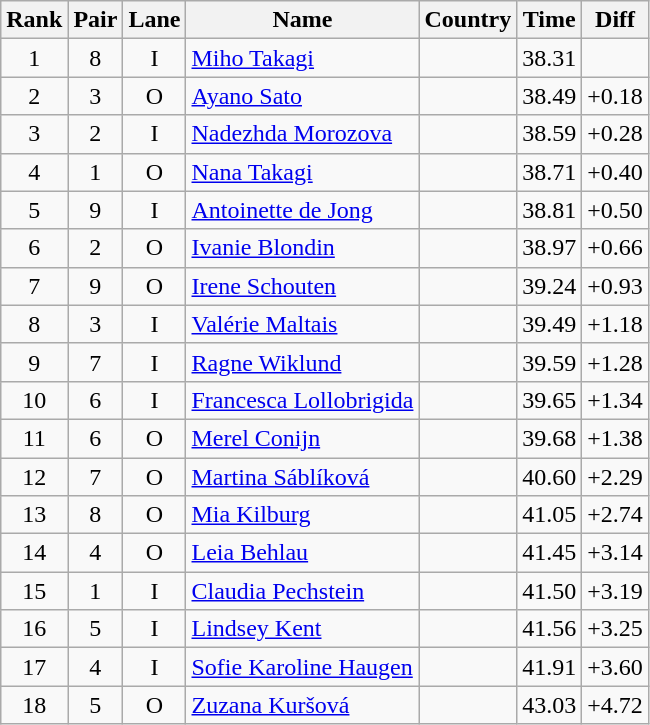<table class="wikitable sortable" style="text-align:center">
<tr>
<th>Rank</th>
<th>Pair</th>
<th>Lane</th>
<th>Name</th>
<th>Country</th>
<th>Time</th>
<th>Diff</th>
</tr>
<tr>
<td>1</td>
<td>8</td>
<td>I</td>
<td align=left><a href='#'>Miho Takagi</a></td>
<td align=left></td>
<td>38.31</td>
<td></td>
</tr>
<tr>
<td>2</td>
<td>3</td>
<td>O</td>
<td align=left><a href='#'>Ayano Sato</a></td>
<td align=left></td>
<td>38.49</td>
<td>+0.18</td>
</tr>
<tr>
<td>3</td>
<td>2</td>
<td>I</td>
<td align=left><a href='#'>Nadezhda Morozova</a></td>
<td align=left></td>
<td>38.59</td>
<td>+0.28</td>
</tr>
<tr>
<td>4</td>
<td>1</td>
<td>O</td>
<td align=left><a href='#'>Nana Takagi</a></td>
<td align=left></td>
<td>38.71</td>
<td>+0.40</td>
</tr>
<tr>
<td>5</td>
<td>9</td>
<td>I</td>
<td align=left><a href='#'>Antoinette de Jong</a></td>
<td align=left></td>
<td>38.81</td>
<td>+0.50</td>
</tr>
<tr>
<td>6</td>
<td>2</td>
<td>O</td>
<td align=left><a href='#'>Ivanie Blondin</a></td>
<td align=left></td>
<td>38.97</td>
<td>+0.66</td>
</tr>
<tr>
<td>7</td>
<td>9</td>
<td>O</td>
<td align=left><a href='#'>Irene Schouten</a></td>
<td align=left></td>
<td>39.24</td>
<td>+0.93</td>
</tr>
<tr>
<td>8</td>
<td>3</td>
<td>I</td>
<td align=left><a href='#'>Valérie Maltais</a></td>
<td align=left></td>
<td>39.49</td>
<td>+1.18</td>
</tr>
<tr>
<td>9</td>
<td>7</td>
<td>I</td>
<td align=left><a href='#'>Ragne Wiklund</a></td>
<td align=left></td>
<td>39.59</td>
<td>+1.28</td>
</tr>
<tr>
<td>10</td>
<td>6</td>
<td>I</td>
<td align=left><a href='#'>Francesca Lollobrigida</a></td>
<td align=left></td>
<td>39.65</td>
<td>+1.34</td>
</tr>
<tr>
<td>11</td>
<td>6</td>
<td>O</td>
<td align=left><a href='#'>Merel Conijn</a></td>
<td align=left></td>
<td>39.68</td>
<td>+1.38</td>
</tr>
<tr>
<td>12</td>
<td>7</td>
<td>O</td>
<td align=left><a href='#'>Martina Sáblíková</a></td>
<td align=left></td>
<td>40.60</td>
<td>+2.29</td>
</tr>
<tr>
<td>13</td>
<td>8</td>
<td>O</td>
<td align=left><a href='#'>Mia Kilburg</a></td>
<td align=left></td>
<td>41.05</td>
<td>+2.74</td>
</tr>
<tr>
<td>14</td>
<td>4</td>
<td>O</td>
<td align=left><a href='#'>Leia Behlau</a></td>
<td align=left></td>
<td>41.45</td>
<td>+3.14</td>
</tr>
<tr>
<td>15</td>
<td>1</td>
<td>I</td>
<td align=left><a href='#'>Claudia Pechstein</a></td>
<td align=left></td>
<td>41.50</td>
<td>+3.19</td>
</tr>
<tr>
<td>16</td>
<td>5</td>
<td>I</td>
<td align=left><a href='#'>Lindsey Kent</a></td>
<td align=left></td>
<td>41.56</td>
<td>+3.25</td>
</tr>
<tr>
<td>17</td>
<td>4</td>
<td>I</td>
<td align=left><a href='#'>Sofie Karoline Haugen</a></td>
<td align=left></td>
<td>41.91</td>
<td>+3.60</td>
</tr>
<tr>
<td>18</td>
<td>5</td>
<td>O</td>
<td align=left><a href='#'>Zuzana Kuršová</a></td>
<td align=left></td>
<td>43.03</td>
<td>+4.72</td>
</tr>
</table>
